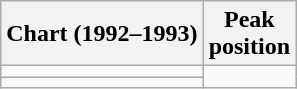<table class="wikitable sortable">
<tr>
<th align="left">Chart (1992–1993)</th>
<th align="center">Peak<br>position</th>
</tr>
<tr>
<td></td>
</tr>
<tr>
<td></td>
</tr>
</table>
